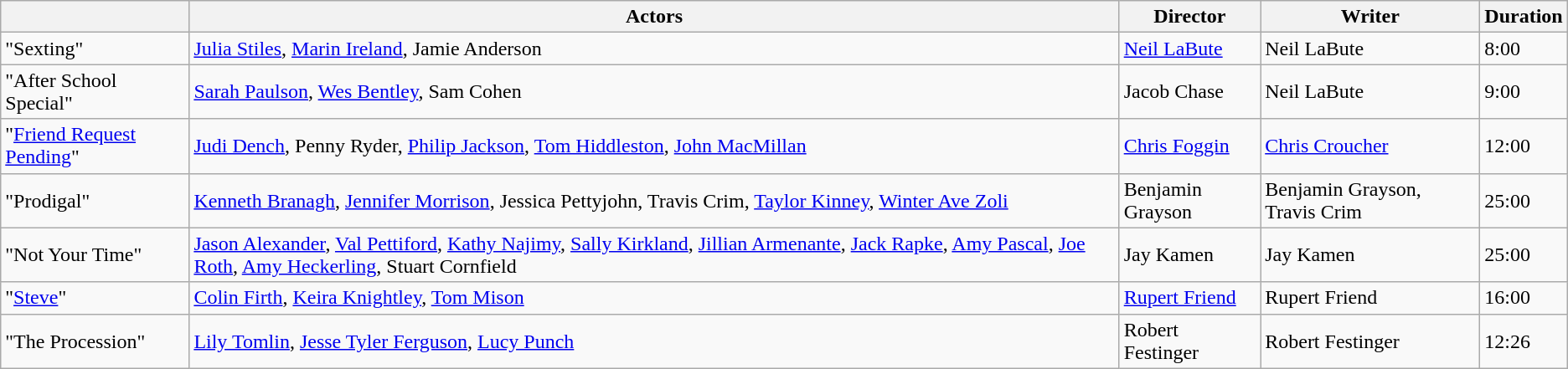<table class=wikitable>
<tr>
<th></th>
<th>Actors</th>
<th>Director</th>
<th>Writer</th>
<th>Duration</th>
</tr>
<tr>
<td>"Sexting"</td>
<td><a href='#'>Julia Stiles</a>, <a href='#'>Marin Ireland</a>, Jamie Anderson</td>
<td><a href='#'>Neil LaBute</a></td>
<td>Neil LaBute</td>
<td>8:00</td>
</tr>
<tr>
<td>"After School Special"</td>
<td><a href='#'>Sarah Paulson</a>, <a href='#'>Wes Bentley</a>, Sam Cohen</td>
<td>Jacob Chase</td>
<td>Neil LaBute</td>
<td>9:00</td>
</tr>
<tr>
<td>"<a href='#'>Friend Request Pending</a>"</td>
<td><a href='#'>Judi Dench</a>, Penny Ryder, <a href='#'>Philip Jackson</a>, <a href='#'>Tom Hiddleston</a>, <a href='#'>John MacMillan</a></td>
<td><a href='#'>Chris Foggin</a></td>
<td><a href='#'>Chris Croucher</a></td>
<td>12:00</td>
</tr>
<tr>
<td>"Prodigal"</td>
<td><a href='#'>Kenneth Branagh</a>, <a href='#'>Jennifer Morrison</a>, Jessica Pettyjohn, Travis Crim, <a href='#'>Taylor Kinney</a>, <a href='#'>Winter Ave Zoli</a></td>
<td>Benjamin Grayson</td>
<td>Benjamin Grayson, Travis Crim</td>
<td>25:00</td>
</tr>
<tr>
<td>"Not Your Time"</td>
<td><a href='#'>Jason Alexander</a>, <a href='#'>Val Pettiford</a>, <a href='#'>Kathy Najimy</a>, <a href='#'>Sally Kirkland</a>, <a href='#'>Jillian Armenante</a>, <a href='#'>Jack Rapke</a>, <a href='#'>Amy Pascal</a>, <a href='#'>Joe Roth</a>, <a href='#'>Amy Heckerling</a>, Stuart Cornfield</td>
<td>Jay Kamen</td>
<td>Jay Kamen</td>
<td>25:00</td>
</tr>
<tr>
<td>"<a href='#'>Steve</a>"</td>
<td><a href='#'>Colin Firth</a>, <a href='#'>Keira Knightley</a>, <a href='#'>Tom Mison</a></td>
<td><a href='#'>Rupert Friend</a></td>
<td>Rupert Friend</td>
<td>16:00</td>
</tr>
<tr>
<td>"The Procession"</td>
<td><a href='#'>Lily Tomlin</a>, <a href='#'>Jesse Tyler Ferguson</a>, <a href='#'>Lucy Punch</a></td>
<td>Robert Festinger</td>
<td>Robert Festinger</td>
<td>12:26</td>
</tr>
</table>
